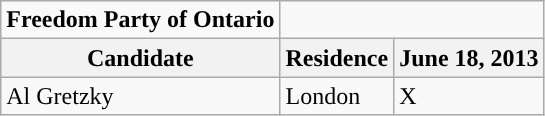<table class="wikitable">
<tr>
<td style="text-align:center; background:"><strong>Freedom Party of Ontario</strong></td>
</tr>
<tr>
<th align="left">Candidate</th>
<th style="text-align:center;">Residence</th>
<th align="left">June 18, 2013</th>
</tr>
<tr>
<td>Al Gretzky</td>
<td>London</td>
<td>X</td>
</tr>
</table>
